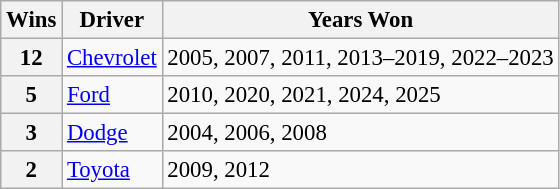<table class="wikitable" style="font-size: 95%;">
<tr>
<th>Wins</th>
<th>Driver</th>
<th>Years Won</th>
</tr>
<tr>
<th>12</th>
<td><a href='#'>Chevrolet</a></td>
<td>2005, 2007, 2011, 2013–2019, 2022–2023</td>
</tr>
<tr>
<th>5</th>
<td><a href='#'>Ford</a></td>
<td>2010, 2020, 2021, 2024, 2025</td>
</tr>
<tr>
<th>3</th>
<td><a href='#'>Dodge</a></td>
<td>2004, 2006, 2008</td>
</tr>
<tr>
<th>2</th>
<td><a href='#'>Toyota</a></td>
<td>2009, 2012</td>
</tr>
</table>
